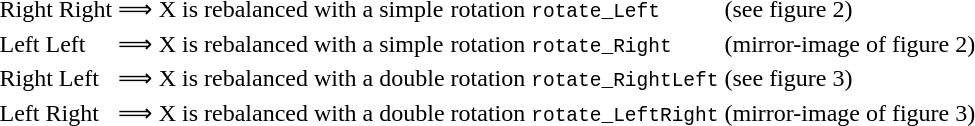<table>
<tr>
<td style="width:1em"></td>
<td>Right Right</td>
<td>⟹ X is rebalanced with a</td>
<td>simple</td>
<td>rotation <code>rotate_Left</code></td>
<td>(see figure 2)</td>
</tr>
<tr>
<td></td>
<td>Left Left</td>
<td>⟹ X is rebalanced with a</td>
<td>simple</td>
<td>rotation <code>rotate_Right</code></td>
<td>(mirror-image of figure 2)</td>
</tr>
<tr>
<td></td>
<td>Right Left</td>
<td>⟹ X is rebalanced with a</td>
<td>double</td>
<td>rotation <code>rotate_RightLeft</code></td>
<td>(see figure 3)</td>
</tr>
<tr>
<td></td>
<td>Left Right</td>
<td>⟹ X is rebalanced with a</td>
<td>double</td>
<td>rotation <code>rotate_LeftRight</code></td>
<td>(mirror-image of figure 3)</td>
</tr>
</table>
